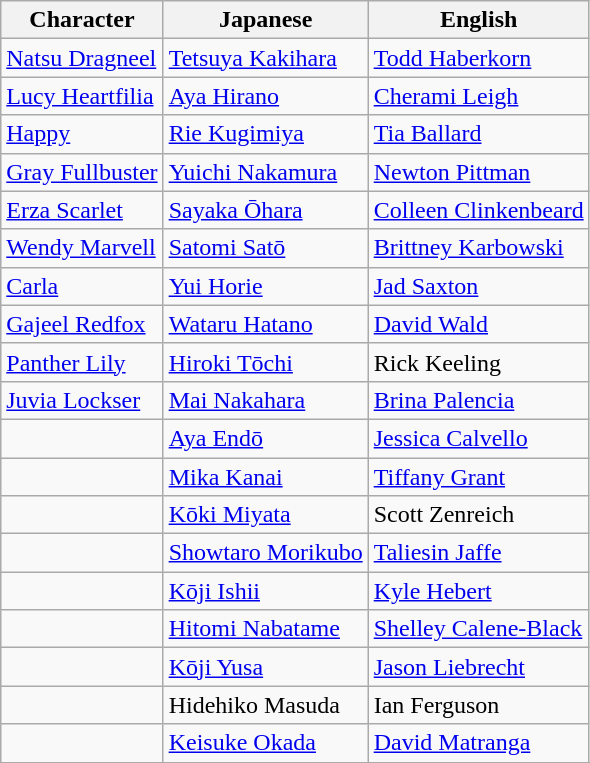<table class="wikitable">
<tr>
<th>Character</th>
<th>Japanese</th>
<th>English</th>
</tr>
<tr>
<td><a href='#'>Natsu Dragneel</a></td>
<td><a href='#'>Tetsuya Kakihara</a></td>
<td><a href='#'>Todd Haberkorn</a></td>
</tr>
<tr>
<td><a href='#'>Lucy Heartfilia</a></td>
<td><a href='#'>Aya Hirano</a></td>
<td><a href='#'>Cherami Leigh</a></td>
</tr>
<tr>
<td><a href='#'>Happy</a></td>
<td><a href='#'>Rie Kugimiya</a></td>
<td><a href='#'>Tia Ballard</a></td>
</tr>
<tr>
<td><a href='#'>Gray Fullbuster</a></td>
<td><a href='#'>Yuichi Nakamura</a></td>
<td><a href='#'>Newton Pittman</a></td>
</tr>
<tr>
<td><a href='#'>Erza Scarlet</a></td>
<td><a href='#'>Sayaka Ōhara</a></td>
<td><a href='#'>Colleen Clinkenbeard</a></td>
</tr>
<tr>
<td><a href='#'>Wendy Marvell</a></td>
<td><a href='#'>Satomi Satō</a></td>
<td><a href='#'>Brittney Karbowski</a></td>
</tr>
<tr>
<td><a href='#'>Carla</a></td>
<td><a href='#'>Yui Horie</a></td>
<td><a href='#'>Jad Saxton</a></td>
</tr>
<tr>
<td><a href='#'>Gajeel Redfox</a></td>
<td><a href='#'>Wataru Hatano</a></td>
<td><a href='#'>David Wald</a></td>
</tr>
<tr>
<td><a href='#'>Panther Lily</a></td>
<td><a href='#'>Hiroki Tōchi</a></td>
<td>Rick Keeling</td>
</tr>
<tr>
<td><a href='#'>Juvia Lockser</a></td>
<td><a href='#'>Mai Nakahara</a></td>
<td><a href='#'>Brina Palencia</a></td>
</tr>
<tr>
<td></td>
<td><a href='#'>Aya Endō</a></td>
<td><a href='#'>Jessica Calvello</a></td>
</tr>
<tr>
<td></td>
<td><a href='#'>Mika Kanai</a></td>
<td><a href='#'>Tiffany Grant</a></td>
</tr>
<tr>
<td></td>
<td><a href='#'>Kōki Miyata</a></td>
<td>Scott Zenreich</td>
</tr>
<tr>
<td></td>
<td><a href='#'>Showtaro Morikubo</a></td>
<td><a href='#'>Taliesin Jaffe</a></td>
</tr>
<tr>
<td></td>
<td><a href='#'>Kōji Ishii</a></td>
<td><a href='#'>Kyle Hebert</a></td>
</tr>
<tr>
<td></td>
<td><a href='#'>Hitomi Nabatame</a></td>
<td><a href='#'>Shelley Calene-Black</a></td>
</tr>
<tr>
<td></td>
<td><a href='#'>Kōji Yusa</a></td>
<td><a href='#'>Jason Liebrecht</a></td>
</tr>
<tr>
<td></td>
<td>Hidehiko Masuda</td>
<td>Ian Ferguson</td>
</tr>
<tr>
<td></td>
<td><a href='#'>Keisuke Okada</a></td>
<td><a href='#'>David Matranga</a></td>
</tr>
<tr>
</tr>
</table>
